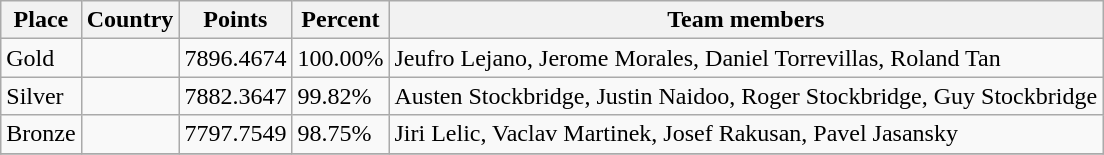<table class="wikitable sortable" style="text-align: left;">
<tr>
<th>Place</th>
<th>Country</th>
<th>Points</th>
<th>Percent</th>
<th>Team members</th>
</tr>
<tr>
<td> Gold</td>
<td></td>
<td>7896.4674</td>
<td>100.00%</td>
<td>Jeufro Lejano,  Jerome Morales, Daniel Torrevillas, Roland Tan</td>
</tr>
<tr>
<td> Silver</td>
<td></td>
<td>7882.3647</td>
<td>99.82%</td>
<td>Austen Stockbridge, Justin Naidoo, Roger Stockbridge, Guy Stockbridge</td>
</tr>
<tr>
<td> Bronze</td>
<td></td>
<td>7797.7549</td>
<td>98.75%</td>
<td>Jiri Lelic, Vaclav Martinek, Josef Rakusan, Pavel Jasansky</td>
</tr>
<tr>
</tr>
</table>
